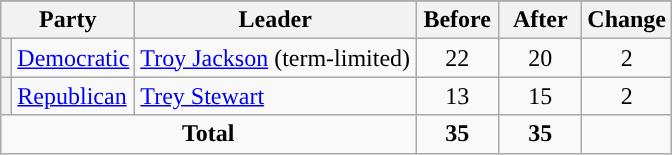<table class="wikitable" style="text-align:center;">
<tr>
</tr>
<tr>
<th colspan="2">Party</th>
<th>Leader</th>
<th style="width:3em">Before</th>
<th style="width:3em">After</th>
<th style="width:3em">Change</th>
</tr>
<tr>
<th style="background-color:"></th>
<td style="text-align:left;"><a href='#'>Democratic</a></td>
<td style="text-align:left;"><a href='#'>Troy Jackson</a> (term-limited)</td>
<td>22</td>
<td>20</td>
<td> 2</td>
</tr>
<tr>
<th style="background-color:"></th>
<td style="text-align:left;"><a href='#'>Republican</a></td>
<td style="text-align:left;"><a href='#'>Trey Stewart</a></td>
<td>13</td>
<td>15</td>
<td> 2</td>
</tr>
<tr>
<td colspan="3"><strong>Total</strong></td>
<td><strong>35</strong></td>
<td><strong>35</strong></td>
<td></td>
</tr>
</table>
